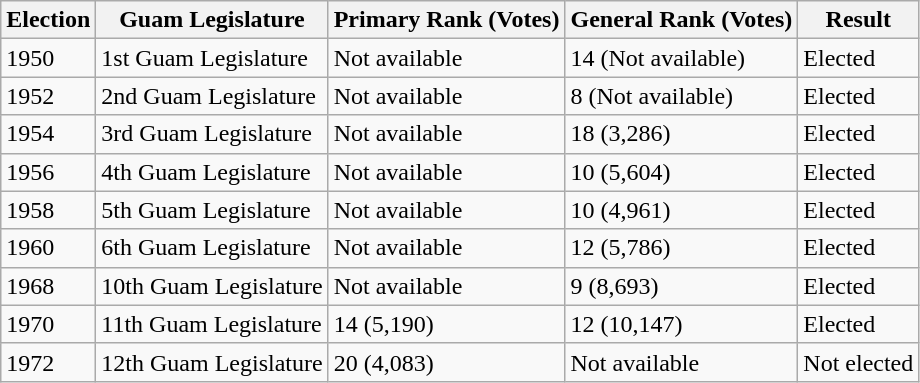<table class="wikitable sortable" id="elections">
<tr style="vertical-align:bottom;">
<th>Election</th>
<th>Guam Legislature</th>
<th>Primary Rank (Votes)</th>
<th>General Rank (Votes)</th>
<th>Result</th>
</tr>
<tr>
<td>1950</td>
<td>1st Guam Legislature</td>
<td>Not available</td>
<td>14 (Not available)</td>
<td>Elected</td>
</tr>
<tr>
<td>1952</td>
<td>2nd Guam Legislature</td>
<td>Not available</td>
<td>8 (Not available)</td>
<td>Elected</td>
</tr>
<tr>
<td>1954</td>
<td>3rd Guam Legislature</td>
<td>Not available</td>
<td>18 (3,286)</td>
<td>Elected</td>
</tr>
<tr>
<td>1956</td>
<td>4th Guam Legislature</td>
<td>Not available</td>
<td>10 (5,604)</td>
<td>Elected</td>
</tr>
<tr>
<td>1958</td>
<td>5th Guam Legislature</td>
<td>Not available</td>
<td>10 (4,961)</td>
<td>Elected</td>
</tr>
<tr>
<td>1960</td>
<td>6th Guam Legislature</td>
<td>Not available</td>
<td>12 (5,786)</td>
<td>Elected</td>
</tr>
<tr>
<td>1968</td>
<td>10th Guam Legislature</td>
<td>Not available</td>
<td>9 (8,693)</td>
<td>Elected</td>
</tr>
<tr>
<td>1970</td>
<td>11th Guam Legislature</td>
<td>14 (5,190)</td>
<td>12 (10,147)</td>
<td>Elected</td>
</tr>
<tr>
<td>1972</td>
<td>12th Guam Legislature</td>
<td>20 (4,083)</td>
<td>Not available</td>
<td>Not elected</td>
</tr>
</table>
